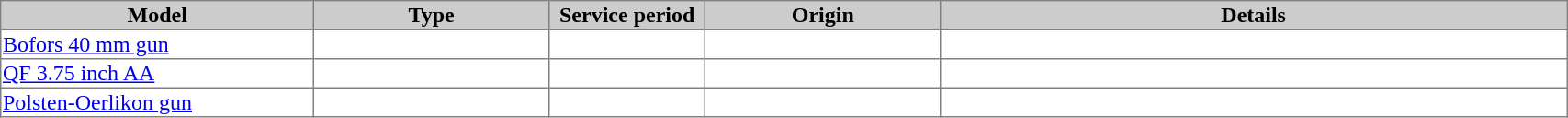<table border="1" width="90%" style="border-collapse: collapse;">
<tr bgcolor=cccccc>
<th width="20%">Model</th>
<th width="15%">Type</th>
<th width="10%">Service period</th>
<th width="15%">Origin</th>
<th>Details</th>
</tr>
<tr>
<td><a href='#'>Bofors 40 mm gun</a></td>
<td></td>
<td></td>
<td></td>
<td></td>
</tr>
<tr>
<td><a href='#'>QF 3.75 inch AA</a></td>
<td></td>
<td></td>
<td></td>
<td></td>
</tr>
<tr>
<td><a href='#'>Polsten-Oerlikon gun</a></td>
<td></td>
<td></td>
<td></td>
<td></td>
</tr>
</table>
